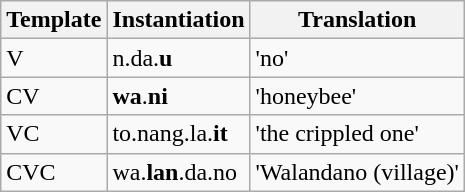<table class="wikitable">
<tr>
<th>Template</th>
<th>Instantiation</th>
<th>Translation</th>
</tr>
<tr>
<td>V</td>
<td>n.da.<strong>u</strong></td>
<td>'no'</td>
</tr>
<tr>
<td>CV</td>
<td><strong>wa</strong>.<strong>ni</strong></td>
<td>'honeybee'</td>
</tr>
<tr>
<td>VC</td>
<td>to.nang.la.<strong>it</strong></td>
<td>'the crippled one'</td>
</tr>
<tr>
<td>CVC</td>
<td>wa.<strong>lan</strong>.da.no</td>
<td>'Walandano (village)'</td>
</tr>
</table>
